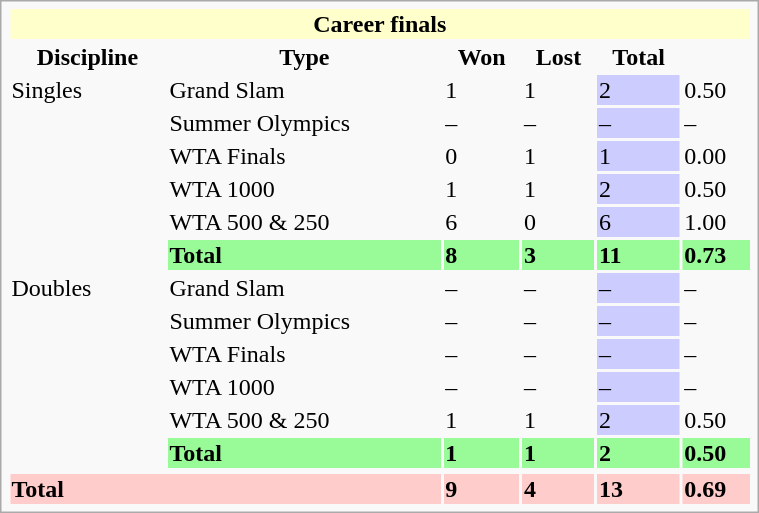<table class="infobox vcard vevent nowrap" width=40%>
<tr bgcolor=ffffcc>
<th colspan=6>Career finals</th>
</tr>
<tr>
<th>Discipline</th>
<th>Type</th>
<th>Won</th>
<th>Lost</th>
<th>Total</th>
<th></th>
</tr>
<tr>
<td rowspan=6>Singles</td>
<td>Grand Slam</td>
<td>1</td>
<td>1</td>
<td bgcolor=CCCCFF>2</td>
<td>0.50</td>
</tr>
<tr>
<td>Summer Olympics</td>
<td>–</td>
<td>–</td>
<td bgcolor=CCCCFF>–</td>
<td>–</td>
</tr>
<tr>
<td>WTA Finals</td>
<td>0</td>
<td>1</td>
<td bgcolor=CCCCFF>1</td>
<td>0.00</td>
</tr>
<tr>
<td>WTA 1000</td>
<td>1</td>
<td>1</td>
<td bgcolor=CCCCFF>2</td>
<td>0.50</td>
</tr>
<tr>
<td>WTA 500 & 250</td>
<td>6</td>
<td>0</td>
<td bgcolor=CCCCFF>6</td>
<td>1.00</td>
</tr>
<tr bgcolor=98FB98>
<td><strong>Total</strong></td>
<td><strong>8</strong></td>
<td><strong>3</strong></td>
<td><strong>11</strong></td>
<td><strong>0.73</strong></td>
</tr>
<tr>
<td rowspan=6>Doubles</td>
<td>Grand Slam</td>
<td>–</td>
<td>–</td>
<td bgcolor=CCCCFF>–</td>
<td>–</td>
</tr>
<tr>
<td>Summer Olympics</td>
<td>–</td>
<td>–</td>
<td bgcolor=CCCCFF>–</td>
<td>–</td>
</tr>
<tr>
<td>WTA Finals</td>
<td>–</td>
<td>–</td>
<td bgcolor=CCCCFF>–</td>
<td>–</td>
</tr>
<tr>
<td>WTA 1000</td>
<td>–</td>
<td>–</td>
<td bgcolor=CCCCFF>–</td>
<td>–</td>
</tr>
<tr>
<td>WTA 500 & 250</td>
<td>1</td>
<td>1</td>
<td bgcolor=CCCCFF>2</td>
<td>0.50</td>
</tr>
<tr bgcolor=98FB98>
<td><strong>Total</strong></td>
<td><strong>1</strong></td>
<td><strong>1</strong></td>
<td><strong>2</strong></td>
<td><strong>0.50</strong></td>
</tr>
<tr>
</tr>
<tr bgcolor=FFCCCC>
<td colspan=2><strong>Total</strong></td>
<td><strong>9</strong></td>
<td><strong>4</strong></td>
<td><strong>13</strong></td>
<td><strong>0.69</strong></td>
</tr>
</table>
